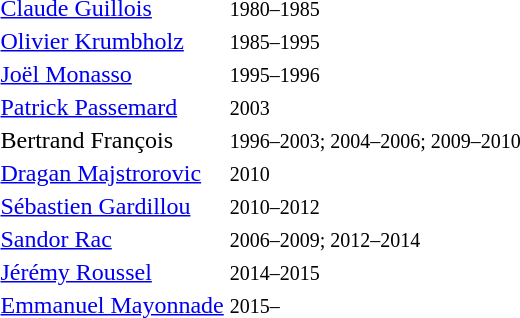<table>
<tr>
<td></td>
<td><a href='#'>Claude Guillois</a></td>
<td><small>1980–1985</small></td>
</tr>
<tr>
<td></td>
<td><a href='#'>Olivier Krumbholz</a></td>
<td><small>1985–1995</small></td>
</tr>
<tr>
<td></td>
<td><a href='#'>Joël Monasso</a></td>
<td><small>1995–1996</small></td>
</tr>
<tr>
<td></td>
<td><a href='#'>Patrick Passemard</a></td>
<td><small>2003</small></td>
</tr>
<tr>
<td></td>
<td>Bertrand François</td>
<td><small>1996–2003; 2004–2006; 2009–2010</small></td>
</tr>
<tr>
<td></td>
<td><a href='#'>Dragan Majstrorovic</a></td>
<td><small>2010</small></td>
</tr>
<tr>
<td></td>
<td><a href='#'>Sébastien Gardillou</a></td>
<td><small>2010–2012</small></td>
</tr>
<tr>
<td></td>
<td><a href='#'>Sandor Rac</a></td>
<td><small>2006–2009; 2012–2014</small></td>
</tr>
<tr>
<td></td>
<td><a href='#'>Jérémy Roussel</a></td>
<td><small>2014–2015</small></td>
</tr>
<tr>
<td></td>
<td><a href='#'>Emmanuel Mayonnade</a></td>
<td><small>2015–</small></td>
</tr>
</table>
